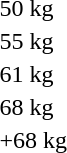<table>
<tr>
<td rowspan=2>50 kg<br></td>
<td rowspan=2></td>
<td rowspan=2></td>
<td></td>
</tr>
<tr>
<td></td>
</tr>
<tr>
<td rowspan=2>55 kg<br></td>
<td rowspan=2></td>
<td rowspan=2></td>
<td></td>
</tr>
<tr>
<td></td>
</tr>
<tr>
<td rowspan=2>61 kg<br></td>
<td rowspan=2></td>
<td rowspan=2></td>
<td></td>
</tr>
<tr>
<td></td>
</tr>
<tr>
<td rowspan=2>68 kg<br></td>
<td rowspan=2></td>
<td rowspan=2></td>
<td></td>
</tr>
<tr>
<td></td>
</tr>
<tr>
<td rowspan=2>+68 kg<br></td>
<td rowspan=2></td>
<td rowspan=2></td>
<td></td>
</tr>
<tr>
<td></td>
</tr>
<tr>
</tr>
</table>
